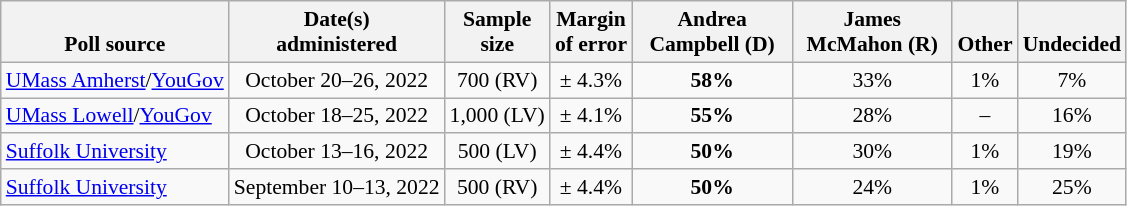<table class="wikitable" style="font-size:90%;text-align:center;">
<tr valign=bottom>
<th>Poll source</th>
<th>Date(s)<br>administered</th>
<th>Sample<br>size</th>
<th>Margin<br>of error</th>
<th style="width:100px;">Andrea<br>Campbell (D)</th>
<th style="width:100px;">James<br>McMahon (R)</th>
<th>Other</th>
<th>Undecided</th>
</tr>
<tr>
<td style="text-align:left;"><a href='#'>UMass Amherst</a>/<a href='#'>YouGov</a></td>
<td>October 20–26, 2022</td>
<td>700 (RV)</td>
<td>± 4.3%</td>
<td><strong>58%</strong></td>
<td>33%</td>
<td>1%</td>
<td>7%</td>
</tr>
<tr>
<td style="text-align:left;"><a href='#'>UMass Lowell</a>/<a href='#'>YouGov</a></td>
<td>October 18–25, 2022</td>
<td>1,000 (LV)</td>
<td>± 4.1%</td>
<td><strong>55%</strong></td>
<td>28%</td>
<td>–</td>
<td>16%</td>
</tr>
<tr>
<td style="text-align:left;"><a href='#'>Suffolk University</a></td>
<td>October 13–16, 2022</td>
<td>500 (LV)</td>
<td>± 4.4%</td>
<td><strong>50%</strong></td>
<td>30%</td>
<td>1%</td>
<td>19%</td>
</tr>
<tr>
<td style="text-align:left;"><a href='#'>Suffolk University</a></td>
<td>September 10–13, 2022</td>
<td>500 (RV)</td>
<td>± 4.4%</td>
<td><strong>50%</strong></td>
<td>24%</td>
<td>1%</td>
<td>25%</td>
</tr>
</table>
